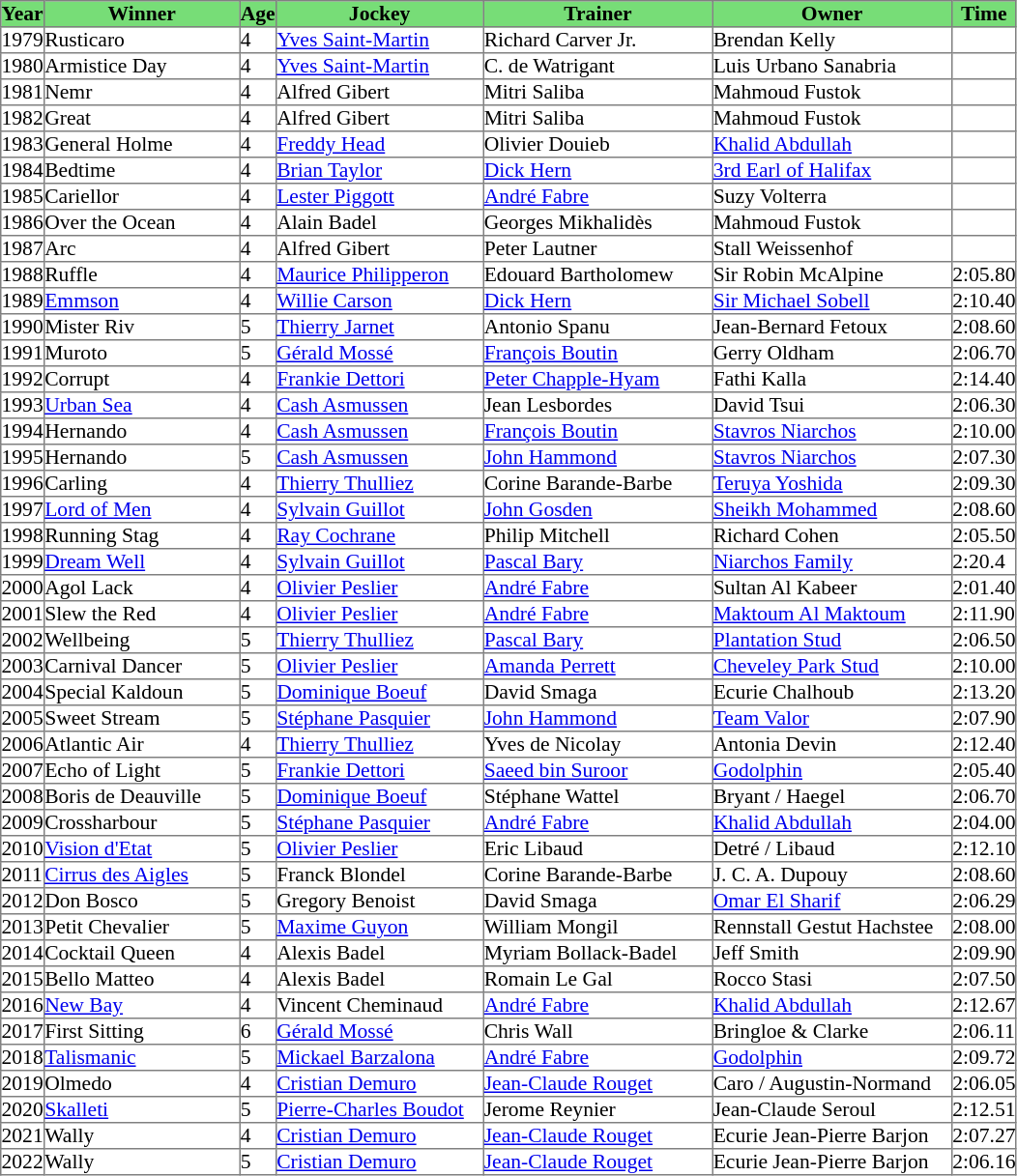<table class = "sortable" | border="1" cellpadding="0" style="border-collapse: collapse; font-size:90%">
<tr bgcolor="#77dd77" align="center">
<th>Year</th>
<th>Winner</th>
<th>Age</th>
<th>Jockey</th>
<th>Trainer</th>
<th>Owner</th>
<th>Time</th>
</tr>
<tr>
<td>1979</td>
<td width=134px>Rusticaro</td>
<td>4</td>
<td width=142px><a href='#'>Yves Saint-Martin</a></td>
<td width=157px>Richard Carver Jr.</td>
<td width=164px>Brendan Kelly</td>
<td></td>
</tr>
<tr>
<td>1980</td>
<td>Armistice Day</td>
<td>4</td>
<td><a href='#'>Yves Saint-Martin</a></td>
<td>C. de Watrigant</td>
<td>Luis Urbano Sanabria</td>
<td></td>
</tr>
<tr>
<td>1981</td>
<td>Nemr</td>
<td>4</td>
<td>Alfred Gibert</td>
<td>Mitri Saliba</td>
<td>Mahmoud Fustok</td>
<td></td>
</tr>
<tr>
<td>1982</td>
<td>Great </td>
<td>4</td>
<td>Alfred Gibert</td>
<td>Mitri Saliba</td>
<td>Mahmoud Fustok</td>
<td></td>
</tr>
<tr>
<td>1983</td>
<td>General Holme</td>
<td>4</td>
<td><a href='#'>Freddy Head</a></td>
<td>Olivier Douieb</td>
<td><a href='#'>Khalid Abdullah</a></td>
<td></td>
</tr>
<tr>
<td>1984</td>
<td>Bedtime</td>
<td>4</td>
<td><a href='#'>Brian Taylor</a></td>
<td><a href='#'>Dick Hern</a></td>
<td><a href='#'>3rd Earl of Halifax</a></td>
<td></td>
</tr>
<tr>
<td>1985</td>
<td>Cariellor</td>
<td>4</td>
<td><a href='#'>Lester Piggott</a></td>
<td><a href='#'>André Fabre</a></td>
<td>Suzy Volterra</td>
<td></td>
</tr>
<tr>
<td>1986</td>
<td>Over the Ocean</td>
<td>4</td>
<td>Alain Badel</td>
<td>Georges Mikhalidès</td>
<td>Mahmoud Fustok</td>
<td></td>
</tr>
<tr>
<td>1987</td>
<td>Arc</td>
<td>4</td>
<td>Alfred Gibert</td>
<td>Peter Lautner</td>
<td>Stall Weissenhof</td>
<td></td>
</tr>
<tr>
<td>1988</td>
<td>Ruffle</td>
<td>4</td>
<td><a href='#'>Maurice Philipperon</a></td>
<td>Edouard Bartholomew</td>
<td>Sir Robin McAlpine</td>
<td>2:05.80</td>
</tr>
<tr>
<td>1989</td>
<td><a href='#'>Emmson</a></td>
<td>4</td>
<td><a href='#'>Willie Carson</a></td>
<td><a href='#'>Dick Hern</a></td>
<td><a href='#'>Sir Michael Sobell</a></td>
<td>2:10.40</td>
</tr>
<tr>
<td>1990</td>
<td>Mister Riv</td>
<td>5</td>
<td><a href='#'>Thierry Jarnet</a></td>
<td>Antonio Spanu</td>
<td>Jean-Bernard Fetoux</td>
<td>2:08.60</td>
</tr>
<tr>
<td>1991</td>
<td>Muroto</td>
<td>5</td>
<td><a href='#'>Gérald Mossé</a></td>
<td><a href='#'>François Boutin</a></td>
<td>Gerry Oldham</td>
<td>2:06.70</td>
</tr>
<tr>
<td>1992</td>
<td>Corrupt</td>
<td>4</td>
<td><a href='#'>Frankie Dettori</a></td>
<td><a href='#'>Peter Chapple-Hyam</a></td>
<td>Fathi Kalla</td>
<td>2:14.40</td>
</tr>
<tr>
<td>1993</td>
<td><a href='#'>Urban Sea</a></td>
<td>4</td>
<td><a href='#'>Cash Asmussen</a></td>
<td>Jean Lesbordes</td>
<td>David Tsui</td>
<td>2:06.30</td>
</tr>
<tr>
<td>1994</td>
<td>Hernando</td>
<td>4</td>
<td><a href='#'>Cash Asmussen</a></td>
<td><a href='#'>François Boutin</a></td>
<td><a href='#'>Stavros Niarchos</a></td>
<td>2:10.00</td>
</tr>
<tr>
<td>1995</td>
<td>Hernando</td>
<td>5</td>
<td><a href='#'>Cash Asmussen</a></td>
<td><a href='#'>John Hammond</a></td>
<td><a href='#'>Stavros Niarchos</a></td>
<td>2:07.30</td>
</tr>
<tr>
<td>1996</td>
<td>Carling</td>
<td>4</td>
<td><a href='#'>Thierry Thulliez</a></td>
<td>Corine Barande-Barbe</td>
<td><a href='#'>Teruya Yoshida</a></td>
<td>2:09.30</td>
</tr>
<tr>
<td>1997</td>
<td><a href='#'>Lord of Men</a></td>
<td>4</td>
<td><a href='#'>Sylvain Guillot</a></td>
<td><a href='#'>John Gosden</a></td>
<td><a href='#'>Sheikh Mohammed</a></td>
<td>2:08.60</td>
</tr>
<tr>
<td>1998</td>
<td>Running Stag</td>
<td>4</td>
<td><a href='#'>Ray Cochrane</a></td>
<td>Philip Mitchell</td>
<td>Richard Cohen</td>
<td>2:05.50</td>
</tr>
<tr>
<td>1999</td>
<td><a href='#'>Dream Well</a></td>
<td>4</td>
<td><a href='#'>Sylvain Guillot</a></td>
<td><a href='#'>Pascal Bary</a></td>
<td><a href='#'>Niarchos Family</a></td>
<td>2:20.4</td>
</tr>
<tr>
<td>2000</td>
<td>Agol Lack</td>
<td>4</td>
<td><a href='#'>Olivier Peslier</a></td>
<td><a href='#'>André Fabre</a></td>
<td>Sultan Al Kabeer</td>
<td>2:01.40</td>
</tr>
<tr>
<td>2001</td>
<td>Slew the Red</td>
<td>4</td>
<td><a href='#'>Olivier Peslier</a></td>
<td><a href='#'>André Fabre</a></td>
<td><a href='#'>Maktoum Al Maktoum</a></td>
<td>2:11.90</td>
</tr>
<tr>
<td>2002</td>
<td>Wellbeing</td>
<td>5</td>
<td><a href='#'>Thierry Thulliez</a></td>
<td><a href='#'>Pascal Bary</a></td>
<td><a href='#'>Plantation Stud</a></td>
<td>2:06.50</td>
</tr>
<tr>
<td>2003</td>
<td>Carnival Dancer</td>
<td>5</td>
<td><a href='#'>Olivier Peslier</a></td>
<td><a href='#'>Amanda Perrett</a></td>
<td><a href='#'>Cheveley Park Stud</a></td>
<td>2:10.00</td>
</tr>
<tr>
<td>2004</td>
<td>Special Kaldoun</td>
<td>5</td>
<td><a href='#'>Dominique Boeuf</a></td>
<td>David Smaga</td>
<td>Ecurie Chalhoub</td>
<td>2:13.20</td>
</tr>
<tr>
<td>2005</td>
<td>Sweet Stream</td>
<td>5</td>
<td><a href='#'>Stéphane Pasquier</a></td>
<td><a href='#'>John Hammond</a></td>
<td><a href='#'>Team Valor</a></td>
<td>2:07.90</td>
</tr>
<tr>
<td>2006</td>
<td>Atlantic Air</td>
<td>4</td>
<td><a href='#'>Thierry Thulliez</a></td>
<td>Yves de Nicolay</td>
<td>Antonia Devin</td>
<td>2:12.40</td>
</tr>
<tr>
<td>2007</td>
<td>Echo of Light</td>
<td>5</td>
<td><a href='#'>Frankie Dettori</a></td>
<td><a href='#'>Saeed bin Suroor</a></td>
<td><a href='#'>Godolphin</a></td>
<td>2:05.40</td>
</tr>
<tr>
<td>2008</td>
<td>Boris de Deauville</td>
<td>5</td>
<td><a href='#'>Dominique Boeuf</a></td>
<td>Stéphane Wattel</td>
<td>Bryant / Haegel </td>
<td>2:06.70</td>
</tr>
<tr>
<td>2009</td>
<td>Crossharbour</td>
<td>5</td>
<td><a href='#'>Stéphane Pasquier</a></td>
<td><a href='#'>André Fabre</a></td>
<td><a href='#'>Khalid Abdullah</a></td>
<td>2:04.00</td>
</tr>
<tr>
<td>2010</td>
<td><a href='#'>Vision d'Etat</a></td>
<td>5</td>
<td><a href='#'>Olivier Peslier</a></td>
<td>Eric Libaud</td>
<td>Detré / Libaud </td>
<td>2:12.10</td>
</tr>
<tr>
<td>2011</td>
<td><a href='#'>Cirrus des Aigles</a></td>
<td>5</td>
<td>Franck Blondel</td>
<td>Corine Barande-Barbe</td>
<td>J. C. A. Dupouy</td>
<td>2:08.60</td>
</tr>
<tr>
<td>2012</td>
<td>Don Bosco</td>
<td>5</td>
<td>Gregory Benoist</td>
<td>David Smaga</td>
<td><a href='#'>Omar El Sharif</a></td>
<td>2:06.29</td>
</tr>
<tr>
<td>2013</td>
<td>Petit Chevalier</td>
<td>5</td>
<td><a href='#'>Maxime Guyon</a></td>
<td>William Mongil</td>
<td>Rennstall Gestut Hachstee</td>
<td>2:08.00</td>
</tr>
<tr>
<td>2014</td>
<td>Cocktail Queen</td>
<td>4</td>
<td>Alexis Badel</td>
<td>Myriam Bollack-Badel</td>
<td>Jeff Smith</td>
<td>2:09.90</td>
</tr>
<tr>
<td>2015</td>
<td>Bello Matteo</td>
<td>4</td>
<td>Alexis Badel</td>
<td>Romain Le Gal</td>
<td>Rocco Stasi</td>
<td>2:07.50</td>
</tr>
<tr>
<td>2016</td>
<td><a href='#'>New Bay</a></td>
<td>4</td>
<td>Vincent Cheminaud</td>
<td><a href='#'>André Fabre</a></td>
<td><a href='#'>Khalid Abdullah</a></td>
<td>2:12.67</td>
</tr>
<tr>
<td>2017</td>
<td>First Sitting</td>
<td>6</td>
<td><a href='#'>Gérald Mossé</a></td>
<td>Chris Wall</td>
<td>Bringloe & Clarke</td>
<td>2:06.11</td>
</tr>
<tr>
<td>2018</td>
<td><a href='#'>Talismanic</a></td>
<td>5</td>
<td><a href='#'>Mickael Barzalona</a></td>
<td><a href='#'>André Fabre</a></td>
<td><a href='#'>Godolphin</a></td>
<td>2:09.72</td>
</tr>
<tr>
<td>2019</td>
<td>Olmedo</td>
<td>4</td>
<td><a href='#'>Cristian Demuro</a></td>
<td><a href='#'>Jean-Claude Rouget</a></td>
<td>Caro / Augustin-Normand </td>
<td>2:06.05</td>
</tr>
<tr>
<td>2020</td>
<td><a href='#'>Skalleti</a></td>
<td>5</td>
<td><a href='#'>Pierre-Charles Boudot</a></td>
<td>Jerome Reynier</td>
<td>Jean-Claude Seroul</td>
<td>2:12.51</td>
</tr>
<tr>
<td>2021</td>
<td>Wally</td>
<td>4</td>
<td><a href='#'>Cristian Demuro</a></td>
<td><a href='#'>Jean-Claude Rouget</a></td>
<td>Ecurie Jean-Pierre Barjon</td>
<td>2:07.27</td>
</tr>
<tr>
<td>2022</td>
<td>Wally</td>
<td>5</td>
<td><a href='#'>Cristian Demuro</a></td>
<td><a href='#'>Jean-Claude Rouget</a></td>
<td>Ecurie Jean-Pierre Barjon</td>
<td>2:06.16</td>
</tr>
</table>
